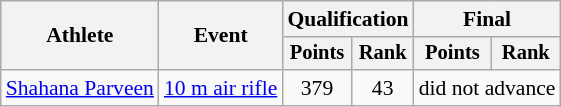<table class="wikitable" style="font-size:90%">
<tr>
<th rowspan="2">Athlete</th>
<th rowspan="2">Event</th>
<th colspan=2>Qualification</th>
<th colspan=2>Final</th>
</tr>
<tr style="font-size:95%">
<th>Points</th>
<th>Rank</th>
<th>Points</th>
<th>Rank</th>
</tr>
<tr align=center>
<td align=left><a href='#'>Shahana Parveen</a></td>
<td align=left><a href='#'>10 m air rifle</a></td>
<td>379</td>
<td>43</td>
<td colspan=2>did not advance</td>
</tr>
</table>
